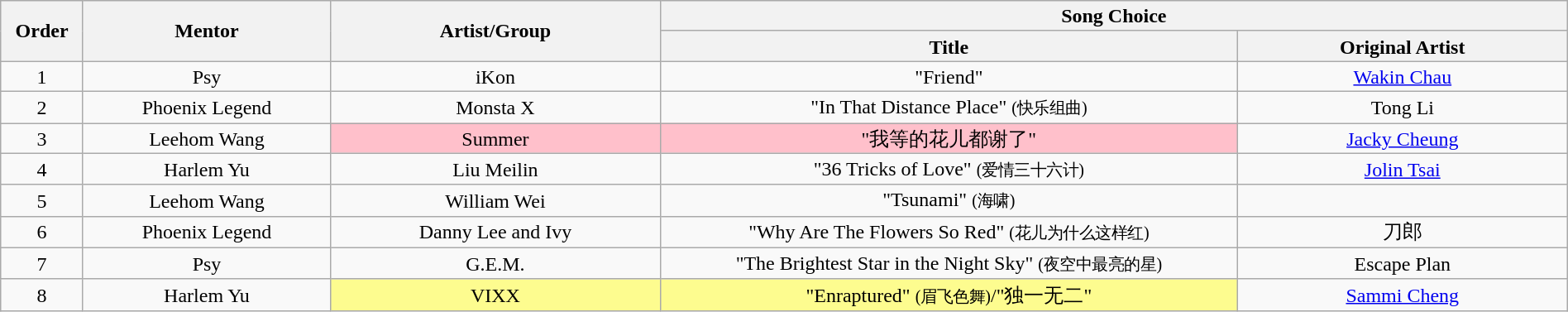<table class="wikitable" style="text-align:center; line-height:17px; font-size:100%; width:100%;">
<tr>
<th scope="col" rowspan="2" width="05%">Order</th>
<th scope="col" rowspan="2" width="15%">Mentor</th>
<th scope="col" rowspan="2" width="20%">Artist/Group</th>
<th scope="col" colspan="2">Song Choice</th>
</tr>
<tr>
<th scope="col" width="35%">Title</th>
<th scope="col" width="20%">Original Artist</th>
</tr>
<tr>
<td scope="row">1</td>
<td scope="row">Psy</td>
<td scope="row">iKon</td>
<td scope="row">"Friend"</td>
<td scope="row"><a href='#'>Wakin Chau</a></td>
</tr>
<tr>
<td scope="row">2</td>
<td scope="row">Phoenix Legend</td>
<td scope="row">Monsta X</td>
<td scope="row">"In That Distance Place" <small>(快乐组曲)</small></td>
<td scope="row">Tong Li</td>
</tr>
<tr>
<td scope="row">3</td>
<td scope="row">Leehom Wang</td>
<td style="background:pink; scope:row">Summer</td>
<td style="background:pink; scope:row">"我等的花儿都谢了"</td>
<td scope="row"><a href='#'>Jacky Cheung</a></td>
</tr>
<tr>
<td scope="row">4</td>
<td scope="row">Harlem Yu</td>
<td scope="row">Liu Meilin</td>
<td scope="row">"36 Tricks of Love" <small>(爱情三十六计)</small></td>
<td scope="row"><a href='#'>Jolin Tsai</a></td>
</tr>
<tr>
<td scope="row">5</td>
<td scope="row">Leehom Wang</td>
<td scope="row">William Wei</td>
<td scope="row">"Tsunami" <small>(海啸)</small></td>
<td scope="row"></td>
</tr>
<tr>
<td scope="row">6</td>
<td scope="row">Phoenix Legend</td>
<td scope="row">Danny Lee and Ivy</td>
<td scope="row">"Why Are The Flowers So Red" <small>(花儿为什么这样红)</small></td>
<td scope="row">刀郎</td>
</tr>
<tr>
<td scope="row">7</td>
<td scope="row">Psy</td>
<td scope="row">G.E.M.</td>
<td scope="row">"The Brightest Star in the Night Sky" <small>(夜空中最亮的星)</small></td>
<td scope="row">Escape Plan</td>
</tr>
<tr>
<td scope="row">8</td>
<td scope="row">Harlem Yu</td>
<td style="background:#fdfc8f; scope:row">VIXX</td>
<td style="background:#fdfc8f; scope:row">"Enraptured" <small>(眉飞色舞)</small>/"独一无二"</td>
<td scope="row"><a href='#'>Sammi Cheng</a></td>
</tr>
</table>
